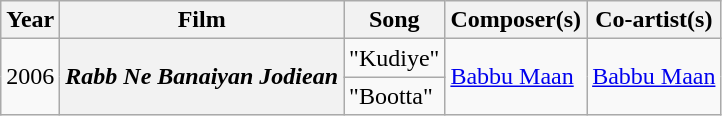<table class="wikitable">
<tr>
<th>Year</th>
<th>Film</th>
<th>Song</th>
<th>Composer(s)</th>
<th>Co-artist(s)</th>
</tr>
<tr>
<td rowspan="2">2006</td>
<th rowspan="2"><em>Rabb Ne Banaiyan Jodiean</em></th>
<td>"Kudiye"</td>
<td rowspan="2"><a href='#'>Babbu Maan</a></td>
<td rowspan="2"><a href='#'>Babbu Maan</a></td>
</tr>
<tr>
<td>"Bootta"</td>
</tr>
</table>
